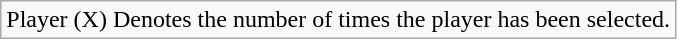<table class="wikitable">
<tr>
<td>Player (X) Denotes the number of times the player has been selected.</td>
</tr>
</table>
